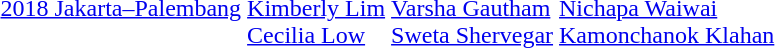<table>
<tr>
<td><a href='#'>2018 Jakarta–Palembang</a></td>
<td><br><a href='#'>Kimberly Lim</a><br><a href='#'>Cecilia Low</a></td>
<td><br><a href='#'>Varsha Gautham</a><br><a href='#'>Sweta Shervegar</a></td>
<td><br><a href='#'>Nichapa Waiwai</a><br><a href='#'>Kamonchanok Klahan</a></td>
</tr>
</table>
